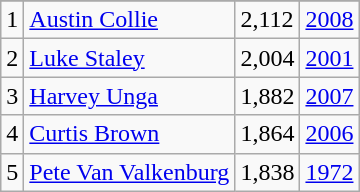<table class="wikitable">
<tr>
</tr>
<tr>
<td>1</td>
<td><a href='#'>Austin Collie</a></td>
<td>2,112</td>
<td><a href='#'>2008</a></td>
</tr>
<tr>
<td>2</td>
<td><a href='#'>Luke Staley</a></td>
<td>2,004</td>
<td><a href='#'>2001</a></td>
</tr>
<tr>
<td>3</td>
<td><a href='#'>Harvey Unga</a></td>
<td>1,882</td>
<td><a href='#'>2007</a></td>
</tr>
<tr>
<td>4</td>
<td><a href='#'>Curtis Brown</a></td>
<td>1,864</td>
<td><a href='#'>2006</a></td>
</tr>
<tr>
<td>5</td>
<td><a href='#'>Pete Van Valkenburg</a></td>
<td>1,838</td>
<td><a href='#'>1972</a></td>
</tr>
</table>
